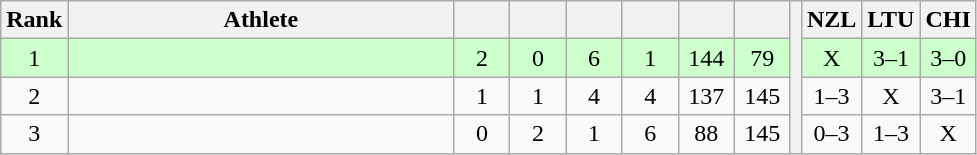<table class="wikitable" style="text-align:center">
<tr>
<th>Rank</th>
<th width=250>Athlete</th>
<th width=30></th>
<th width=30></th>
<th width=30></th>
<th width=30></th>
<th width=30></th>
<th width=30></th>
<th rowspan=4></th>
<th width=30>NZL</th>
<th width=30>LTU</th>
<th width=30>CHI</th>
</tr>
<tr style="background-color:#ccffcc;">
<td>1</td>
<td align=left></td>
<td>2</td>
<td>0</td>
<td>6</td>
<td>1</td>
<td>144</td>
<td>79</td>
<td>X</td>
<td>3–1</td>
<td>3–0</td>
</tr>
<tr>
<td>2</td>
<td align=left></td>
<td>1</td>
<td>1</td>
<td>4</td>
<td>4</td>
<td>137</td>
<td>145</td>
<td>1–3</td>
<td>X</td>
<td>3–1</td>
</tr>
<tr>
<td>3</td>
<td align=left></td>
<td>0</td>
<td>2</td>
<td>1</td>
<td>6</td>
<td>88</td>
<td>145</td>
<td>0–3</td>
<td>1–3</td>
<td>X</td>
</tr>
</table>
